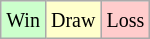<table class="wikitable">
<tr>
<td style="background:#cfc;"><small>Win</small></td>
<td style="background:#ffc;"><small>Draw</small></td>
<td style="background:#fcc;"><small>Loss</small></td>
</tr>
</table>
